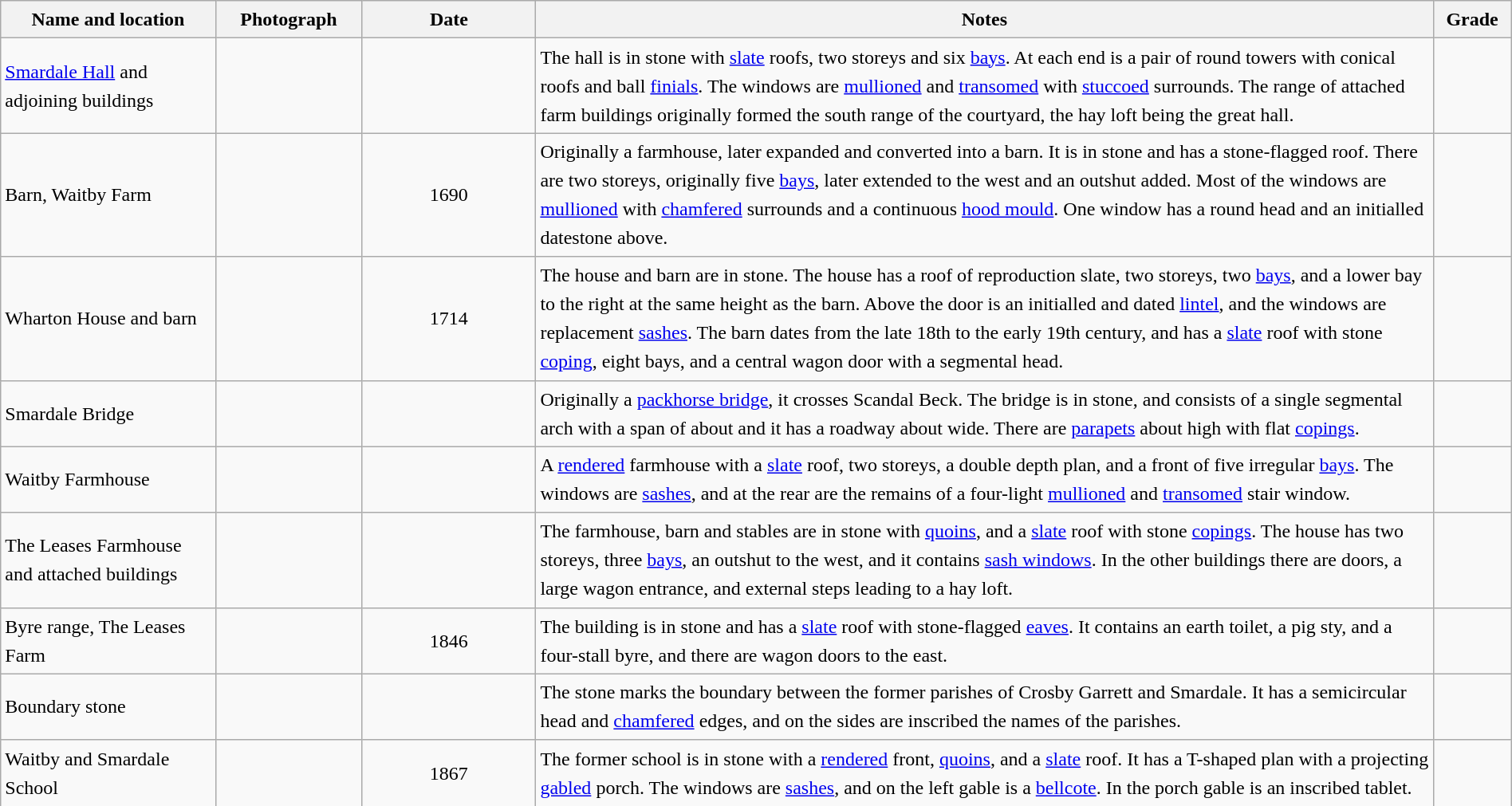<table class="wikitable sortable plainrowheaders" style="width:100%; border:0; text-align:left; line-height:150%;">
<tr>
<th scope="col"  style="width:150px">Name and location</th>
<th scope="col"  style="width:100px" class="unsortable">Photograph</th>
<th scope="col"  style="width:120px">Date</th>
<th scope="col"  style="width:650px" class="unsortable">Notes</th>
<th scope="col"  style="width:50px">Grade</th>
</tr>
<tr>
<td><a href='#'>Smardale Hall</a> and adjoining buildings<br><small></small></td>
<td></td>
<td align="center"></td>
<td>The hall is in stone with <a href='#'>slate</a> roofs, two storeys and six <a href='#'>bays</a>.  At each end is a pair of round towers with conical roofs and ball <a href='#'>finials</a>.  The windows are <a href='#'>mullioned</a> and <a href='#'>transomed</a> with <a href='#'>stuccoed</a> surrounds.  The range of attached farm buildings originally formed the south range of the courtyard, the hay loft being the great hall.</td>
<td align="center" ></td>
</tr>
<tr>
<td>Barn, Waitby Farm<br><small></small></td>
<td></td>
<td align="center">1690</td>
<td>Originally a farmhouse, later expanded and converted into a barn.  It is in stone and has a stone-flagged roof.  There are two storeys, originally five <a href='#'>bays</a>, later extended to the west and an outshut added.  Most of the windows are <a href='#'>mullioned</a> with <a href='#'>chamfered</a> surrounds and a continuous <a href='#'>hood mould</a>.  One window has a round head and an initialled datestone above.</td>
<td align="center" ></td>
</tr>
<tr>
<td>Wharton House and barn<br><small></small></td>
<td></td>
<td align="center">1714</td>
<td>The house and barn are in stone.  The house has a roof of reproduction slate, two storeys, two <a href='#'>bays</a>, and a lower bay to the right at the same height as the barn.  Above the door is an initialled and dated <a href='#'>lintel</a>, and the windows are replacement <a href='#'>sashes</a>.  The barn dates from the late 18th to the early 19th century, and has a <a href='#'>slate</a> roof with stone <a href='#'>coping</a>, eight bays, and a central wagon door with a segmental head.</td>
<td align="center" ></td>
</tr>
<tr>
<td>Smardale Bridge<br><small></small></td>
<td></td>
<td align="center"></td>
<td>Originally a <a href='#'>packhorse bridge</a>, it crosses Scandal Beck.  The bridge is in stone, and consists of a single segmental arch with a span of about  and it has a roadway about  wide.  There are <a href='#'>parapets</a> about  high with flat <a href='#'>copings</a>.</td>
<td align="center" ></td>
</tr>
<tr>
<td>Waitby Farmhouse<br><small></small></td>
<td></td>
<td align="center"></td>
<td>A <a href='#'>rendered</a> farmhouse with a <a href='#'>slate</a> roof, two storeys, a double depth plan, and a front of five irregular <a href='#'>bays</a>.  The windows are <a href='#'>sashes</a>, and at the rear are the remains of a four-light <a href='#'>mullioned</a> and <a href='#'>transomed</a> stair window.</td>
<td align="center" ></td>
</tr>
<tr>
<td>The Leases Farmhouse and attached buildings<br><small></small></td>
<td></td>
<td align="center"></td>
<td>The farmhouse, barn and stables are in stone with <a href='#'>quoins</a>, and a <a href='#'>slate</a> roof with stone <a href='#'>copings</a>.  The house has two storeys, three <a href='#'>bays</a>, an outshut to the west, and it contains <a href='#'>sash windows</a>.  In the other buildings there are doors, a large wagon entrance, and external steps leading to a hay loft.</td>
<td align="center" ></td>
</tr>
<tr>
<td>Byre range, The Leases Farm<br><small></small></td>
<td></td>
<td align="center">1846</td>
<td>The building is in stone and has a <a href='#'>slate</a> roof with stone-flagged <a href='#'>eaves</a>.  It contains an earth toilet, a pig sty, and a four-stall byre, and there are wagon doors to the east.</td>
<td align="center" ></td>
</tr>
<tr>
<td>Boundary stone<br><small></small></td>
<td></td>
<td align="center"></td>
<td>The stone marks the boundary between the former parishes of Crosby Garrett and Smardale.  It has a semicircular head and <a href='#'>chamfered</a> edges, and on the sides are inscribed the names of the parishes.</td>
<td align="center" ></td>
</tr>
<tr>
<td>Waitby and Smardale School<br><small></small></td>
<td></td>
<td align="center">1867</td>
<td>The former school is in stone with a <a href='#'>rendered</a> front, <a href='#'>quoins</a>, and a <a href='#'>slate</a> roof.  It has a T-shaped plan with a projecting <a href='#'>gabled</a> porch.  The windows are <a href='#'>sashes</a>, and on the left gable is a <a href='#'>bellcote</a>.  In the porch gable is an inscribed tablet.</td>
<td align="center" ></td>
</tr>
<tr>
</tr>
</table>
